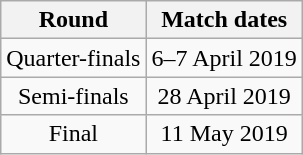<table class="wikitable" style="text-align:center">
<tr>
<th>Round</th>
<th>Match dates</th>
</tr>
<tr>
<td>Quarter-finals</td>
<td>6–7 April 2019</td>
</tr>
<tr>
<td>Semi-finals</td>
<td>28 April 2019</td>
</tr>
<tr>
<td>Final</td>
<td>11 May 2019</td>
</tr>
</table>
